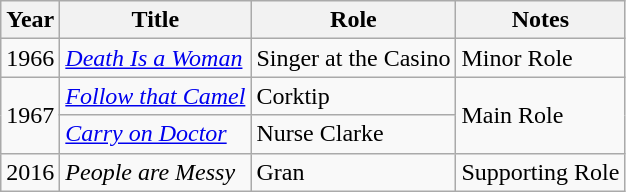<table class="wikitable">
<tr>
<th>Year</th>
<th>Title</th>
<th>Role</th>
<th>Notes</th>
</tr>
<tr>
<td>1966</td>
<td><em><a href='#'>Death Is a Woman</a></em></td>
<td>Singer at the Casino</td>
<td>Minor Role</td>
</tr>
<tr>
<td rowspan=2>1967</td>
<td><em><a href='#'>Follow that Camel</a></em></td>
<td>Corktip</td>
<td rowspan=2>Main Role</td>
</tr>
<tr>
<td><em><a href='#'>Carry on Doctor</a></em></td>
<td>Nurse Clarke</td>
</tr>
<tr>
<td>2016</td>
<td><em>People are Messy</em></td>
<td>Gran</td>
<td>Supporting Role</td>
</tr>
</table>
